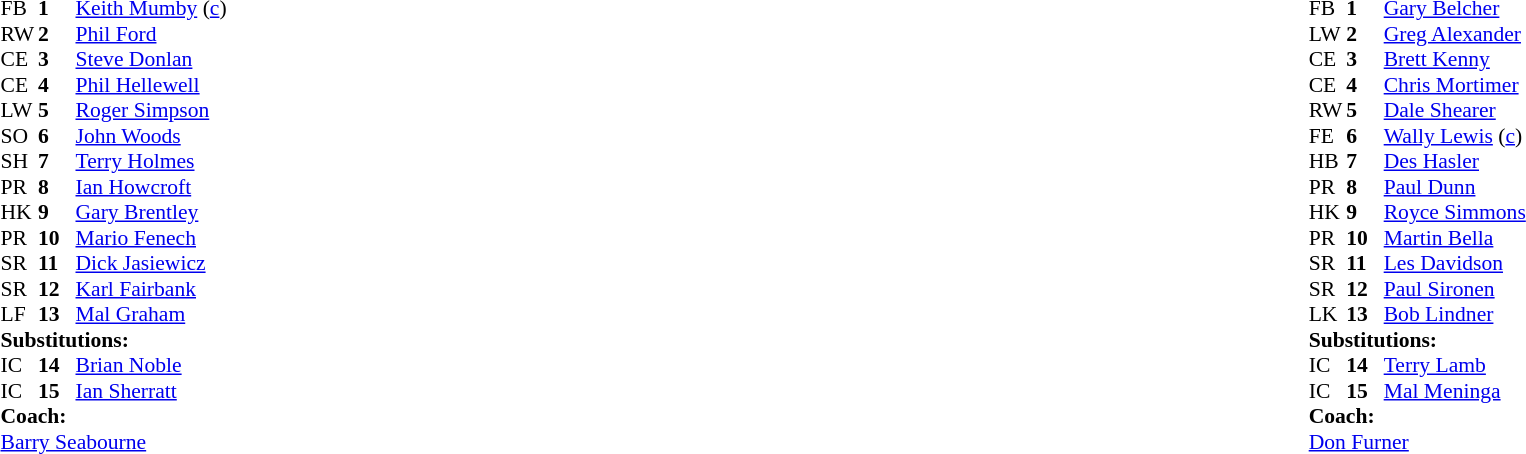<table width="100%">
<tr>
<td valign="top" width="50%"><br><table style="font-size: 90%" cellspacing="0" cellpadding="0">
<tr>
<th width="25"></th>
<th width="25"></th>
</tr>
<tr>
<td>FB</td>
<td><strong>1</strong></td>
<td><a href='#'>Keith Mumby</a> (<a href='#'>c</a>)</td>
</tr>
<tr>
<td>RW</td>
<td><strong>2</strong></td>
<td><a href='#'>Phil Ford</a></td>
</tr>
<tr>
<td>CE</td>
<td><strong>3</strong></td>
<td><a href='#'>Steve Donlan</a></td>
</tr>
<tr>
<td>CE</td>
<td><strong>4</strong></td>
<td><a href='#'>Phil Hellewell</a></td>
</tr>
<tr>
<td>LW</td>
<td><strong>5</strong></td>
<td><a href='#'>Roger Simpson</a></td>
</tr>
<tr>
<td>SO</td>
<td><strong>6</strong></td>
<td><a href='#'>John Woods</a></td>
</tr>
<tr>
<td>SH</td>
<td><strong>7</strong></td>
<td><a href='#'>Terry Holmes</a></td>
</tr>
<tr>
<td>PR</td>
<td><strong>8</strong></td>
<td><a href='#'>Ian Howcroft</a></td>
</tr>
<tr>
<td>HK</td>
<td><strong>9</strong></td>
<td><a href='#'>Gary Brentley</a></td>
</tr>
<tr>
<td>PR</td>
<td><strong>10</strong></td>
<td><a href='#'>Mario Fenech</a></td>
</tr>
<tr>
<td>SR</td>
<td><strong>11</strong></td>
<td><a href='#'>Dick Jasiewicz</a></td>
</tr>
<tr>
<td>SR</td>
<td><strong>12</strong></td>
<td><a href='#'>Karl Fairbank</a></td>
</tr>
<tr>
<td>LF</td>
<td><strong>13</strong></td>
<td><a href='#'>Mal Graham</a></td>
</tr>
<tr>
<td colspan=3><strong>Substitutions:</strong></td>
</tr>
<tr>
<td>IC</td>
<td><strong>14</strong></td>
<td><a href='#'>Brian Noble</a></td>
</tr>
<tr>
<td>IC</td>
<td><strong>15</strong></td>
<td><a href='#'>Ian Sherratt</a></td>
</tr>
<tr>
<td colspan=3><strong>Coach:</strong></td>
</tr>
<tr>
<td colspan="4"> <a href='#'>Barry Seabourne</a></td>
</tr>
</table>
</td>
<td valign="top" width="50%"><br><table style="font-size: 90%" cellspacing="0" cellpadding="0" align="center">
<tr>
<th width="25"></th>
<th width="25"></th>
</tr>
<tr>
<td>FB</td>
<td><strong>1</strong></td>
<td><a href='#'>Gary Belcher</a></td>
</tr>
<tr>
<td>LW</td>
<td><strong>2</strong></td>
<td><a href='#'>Greg Alexander</a></td>
</tr>
<tr>
<td>CE</td>
<td><strong>3</strong></td>
<td><a href='#'>Brett Kenny</a></td>
</tr>
<tr>
<td>CE</td>
<td><strong>4</strong></td>
<td><a href='#'>Chris Mortimer</a></td>
</tr>
<tr>
<td>RW</td>
<td><strong>5</strong></td>
<td><a href='#'>Dale Shearer</a></td>
</tr>
<tr>
<td>FE</td>
<td><strong>6</strong></td>
<td><a href='#'>Wally Lewis</a> (<a href='#'>c</a>)</td>
</tr>
<tr>
<td>HB</td>
<td><strong>7</strong></td>
<td><a href='#'>Des Hasler</a></td>
</tr>
<tr>
<td>PR</td>
<td><strong>8</strong></td>
<td><a href='#'>Paul Dunn</a></td>
</tr>
<tr>
<td>HK</td>
<td><strong>9</strong></td>
<td><a href='#'>Royce Simmons</a></td>
</tr>
<tr>
<td>PR</td>
<td><strong>10</strong></td>
<td><a href='#'>Martin Bella</a></td>
</tr>
<tr>
<td>SR</td>
<td><strong>11</strong></td>
<td><a href='#'>Les Davidson</a></td>
</tr>
<tr>
<td>SR</td>
<td><strong>12</strong></td>
<td><a href='#'>Paul Sironen</a></td>
</tr>
<tr>
<td>LK</td>
<td><strong>13</strong></td>
<td><a href='#'>Bob Lindner</a></td>
</tr>
<tr>
<td colspan=3><strong>Substitutions:</strong></td>
</tr>
<tr>
<td>IC</td>
<td><strong>14</strong></td>
<td><a href='#'>Terry Lamb</a></td>
</tr>
<tr>
<td>IC</td>
<td><strong>15</strong></td>
<td><a href='#'>Mal Meninga</a></td>
</tr>
<tr>
<td colspan=3><strong>Coach:</strong></td>
</tr>
<tr>
<td colspan="4"> <a href='#'>Don Furner</a></td>
</tr>
</table>
</td>
</tr>
</table>
